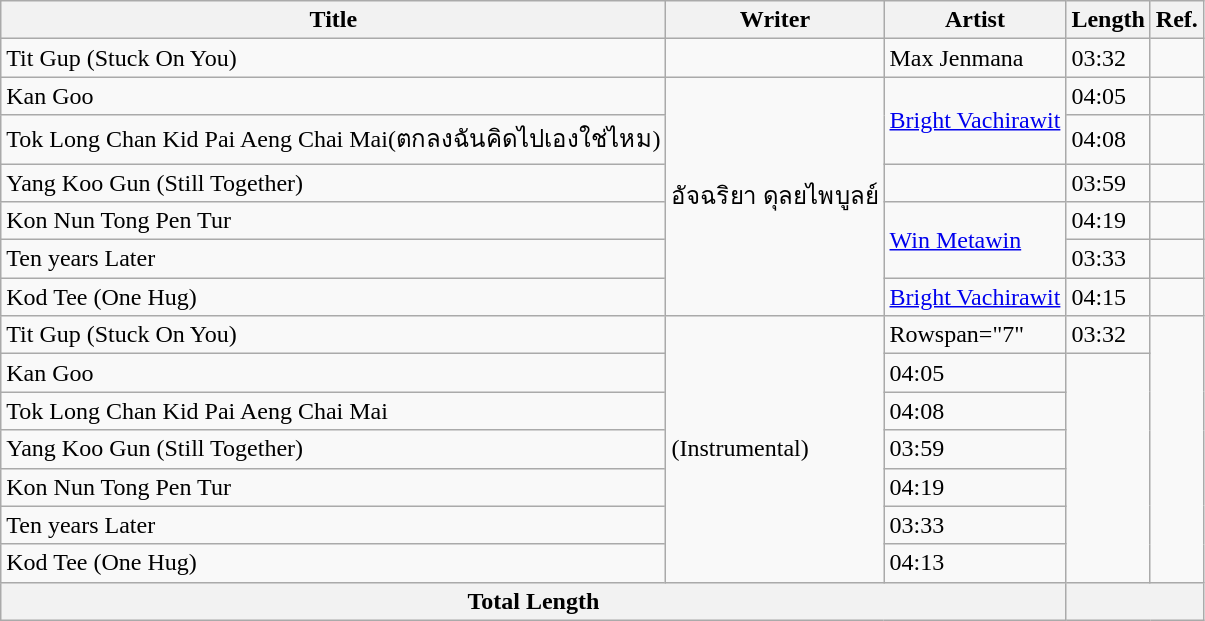<table class="wikitable">
<tr>
<th>Title</th>
<th>Writer</th>
<th>Artist</th>
<th>Length</th>
<th>Ref.</th>
</tr>
<tr>
<td>Tit Gup (Stuck On You)</td>
<td></td>
<td>Max Jenmana</td>
<td>03:32</td>
<td></td>
</tr>
<tr>
<td>Kan Goo</td>
<td Rowspan="6">อัจฉริยา ดุลยไพบูลย์</td>
<td Rowspan="2"><a href='#'>Bright Vachirawit</a></td>
<td>04:05</td>
<td></td>
</tr>
<tr>
<td>Tok Long Chan Kid Pai Aeng Chai Mai(ตกลงฉันคิดไปเองใช่ไหม)</td>
<td>04:08</td>
<td></td>
</tr>
<tr>
<td>Yang Koo Gun (Still Together)</td>
<td></td>
<td>03:59</td>
<td></td>
</tr>
<tr>
<td>Kon Nun Tong Pen Tur</td>
<td Rowspan="2"><a href='#'>Win Metawin</a></td>
<td>04:19</td>
<td></td>
</tr>
<tr>
<td>Ten years Later</td>
<td>03:33</td>
<td></td>
</tr>
<tr>
<td>Kod Tee (One Hug)</td>
<td><a href='#'>Bright Vachirawit</a></td>
<td>04:15</td>
<td></td>
</tr>
<tr>
<td>Tit Gup (Stuck On You)</td>
<td Rowspan="7">(Instrumental)</td>
<td>Rowspan="7"</td>
<td>03:32</td>
<td Rowspan="7"></td>
</tr>
<tr>
<td>Kan Goo</td>
<td>04:05</td>
</tr>
<tr>
<td>Tok Long Chan Kid Pai Aeng Chai Mai</td>
<td>04:08</td>
</tr>
<tr>
<td>Yang Koo Gun (Still Together)</td>
<td>03:59</td>
</tr>
<tr>
<td>Kon Nun Tong Pen Tur</td>
<td>04:19</td>
</tr>
<tr>
<td>Ten years Later</td>
<td>03:33</td>
</tr>
<tr>
<td>Kod Tee (One Hug)</td>
<td>04:13</td>
</tr>
<tr>
<th colspan="3" style="text-align: center;">Total Length</th>
<th colspan="2"><br></th>
</tr>
</table>
